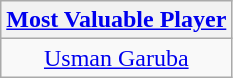<table class=wikitable style="text-align:center">
<tr>
<th><a href='#'>Most Valuable Player</a></th>
</tr>
<tr>
<td> <a href='#'>Usman Garuba</a></td>
</tr>
</table>
